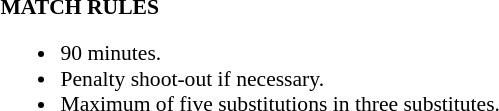<table width=100% style="font-size: 90%">
<tr>
<td width=50% valign=top><br><strong>MATCH RULES</strong><ul><li>90 minutes.</li><li>Penalty shoot-out if necessary.</li><li>Maximum of five substitutions in three substitutes.</li></ul></td>
</tr>
</table>
